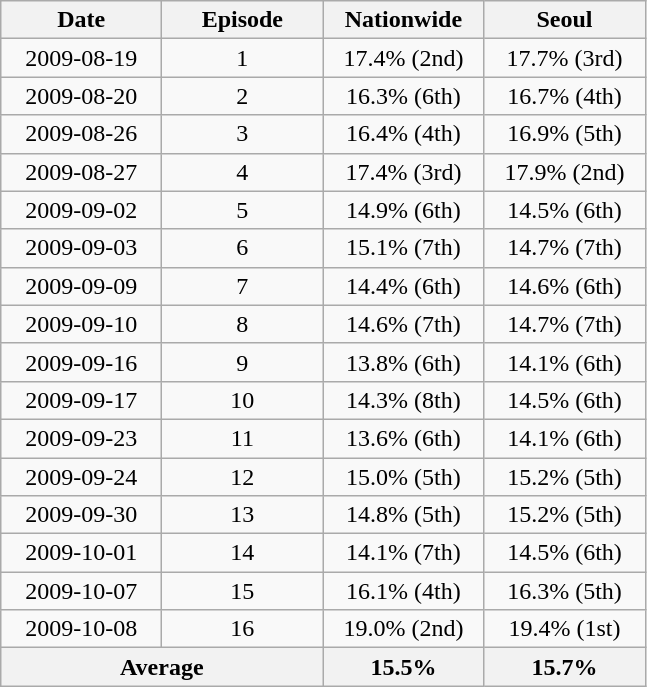<table class="wikitable">
<tr>
<th width=100>Date</th>
<th width=100>Episode</th>
<th width=100>Nationwide</th>
<th width=100>Seoul</th>
</tr>
<tr align=center>
<td>2009-08-19</td>
<td>1</td>
<td>17.4% (2nd)</td>
<td>17.7% (3rd)</td>
</tr>
<tr align=center>
<td>2009-08-20</td>
<td>2</td>
<td>16.3% (6th)</td>
<td>16.7% (4th)</td>
</tr>
<tr align=center>
<td>2009-08-26</td>
<td>3</td>
<td>16.4% (4th)</td>
<td>16.9% (5th)</td>
</tr>
<tr align=center>
<td>2009-08-27</td>
<td>4</td>
<td>17.4% (3rd)</td>
<td>17.9% (2nd)</td>
</tr>
<tr align=center>
<td>2009-09-02</td>
<td>5</td>
<td>14.9% (6th)</td>
<td>14.5% (6th)</td>
</tr>
<tr align=center>
<td>2009-09-03</td>
<td>6</td>
<td>15.1% (7th)</td>
<td>14.7% (7th)</td>
</tr>
<tr align=center>
<td>2009-09-09</td>
<td>7</td>
<td>14.4% (6th)</td>
<td>14.6% (6th)</td>
</tr>
<tr align=center>
<td>2009-09-10</td>
<td>8</td>
<td>14.6% (7th)</td>
<td>14.7% (7th)</td>
</tr>
<tr align=center>
<td>2009-09-16</td>
<td>9</td>
<td>13.8% (6th)</td>
<td>14.1% (6th)</td>
</tr>
<tr align=center>
<td>2009-09-17</td>
<td>10</td>
<td>14.3% (8th)</td>
<td>14.5% (6th)</td>
</tr>
<tr align=center>
<td>2009-09-23</td>
<td>11</td>
<td>13.6% (6th)</td>
<td>14.1% (6th)</td>
</tr>
<tr align=center>
<td>2009-09-24</td>
<td>12</td>
<td>15.0% (5th)</td>
<td>15.2% (5th)</td>
</tr>
<tr align=center>
<td>2009-09-30</td>
<td>13</td>
<td>14.8% (5th)</td>
<td>15.2% (5th)</td>
</tr>
<tr align=center>
<td>2009-10-01</td>
<td>14</td>
<td>14.1% (7th)</td>
<td>14.5% (6th)</td>
</tr>
<tr align=center>
<td>2009-10-07</td>
<td>15</td>
<td>16.1% (4th)</td>
<td>16.3% (5th)</td>
</tr>
<tr align=center>
<td>2009-10-08</td>
<td>16</td>
<td>19.0% (2nd)</td>
<td>19.4% (1st)</td>
</tr>
<tr align="center">
<th colspan=2>Average</th>
<th>15.5%</th>
<th>15.7%</th>
</tr>
</table>
